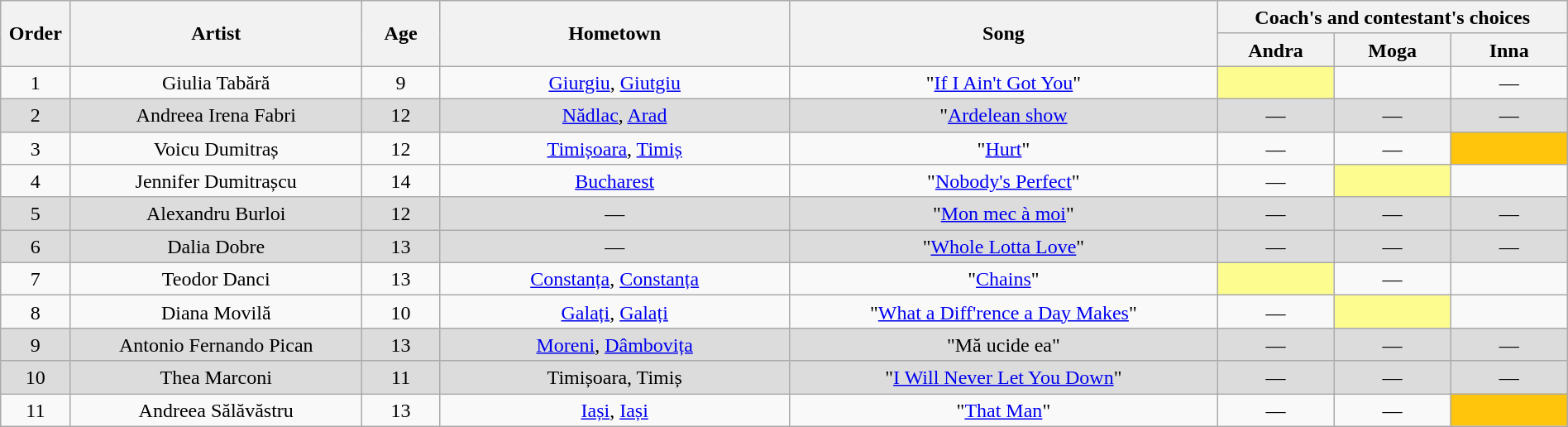<table class="wikitable" style="text-align:center; line-height:19px; width:100%;">
<tr>
<th scope="col" rowspan="2" style="width:02%;">Order</th>
<th scope="col" rowspan="2" style="width:15%;">Artist</th>
<th scope="col" rowspan="2" style="width:04%;">Age</th>
<th scope="col" rowspan="2" style="width:18%;">Hometown</th>
<th scope="col" rowspan="2" style="width:22%;">Song</th>
<th scope="col" colspan="3" style="width:18%;">Coach's and contestant's choices</th>
</tr>
<tr>
<th style="width:06%;">Andra</th>
<th style="width:06%;">Moga</th>
<th style="width:06%;">Inna</th>
</tr>
<tr>
<td>1</td>
<td>Giulia Tabără</td>
<td>9</td>
<td><a href='#'>Giurgiu</a>, <a href='#'>Giutgiu</a></td>
<td>"<a href='#'>If I Ain't Got You</a>"</td>
<td bgcolor="#fdfc8f"><strong></strong></td>
<td><strong></strong></td>
<td>—</td>
</tr>
<tr bgcolor="#dcdcdc">
<td>2</td>
<td>Andreea Irena Fabri</td>
<td>12</td>
<td><a href='#'>Nădlac</a>, <a href='#'>Arad</a></td>
<td>"<a href='#'>Ardelean show</a></td>
<td>—</td>
<td>—</td>
<td>—</td>
</tr>
<tr>
<td>3</td>
<td>Voicu Dumitraș</td>
<td>12</td>
<td><a href='#'>Timișoara</a>, <a href='#'>Timiș</a></td>
<td>"<a href='#'>Hurt</a>"</td>
<td>—</td>
<td>—</td>
<td bgcolor="#ffc40c"><strong></strong></td>
</tr>
<tr>
<td>4</td>
<td>Jennifer Dumitrașcu</td>
<td>14</td>
<td><a href='#'>Bucharest</a></td>
<td>"<a href='#'>Nobody's Perfect</a>"</td>
<td>—</td>
<td bgcolor="#fdfc8f"><strong></strong></td>
<td><strong></strong></td>
</tr>
<tr bgcolor="#dcdcdc">
<td>5</td>
<td>Alexandru Burloi</td>
<td>12</td>
<td>—</td>
<td>"<a href='#'>Mon mec à moi</a>"</td>
<td>—</td>
<td>—</td>
<td>—</td>
</tr>
<tr bgcolor="#dcdcdc">
<td>6</td>
<td>Dalia Dobre</td>
<td>13</td>
<td>—</td>
<td>"<a href='#'>Whole Lotta Love</a>"</td>
<td>—</td>
<td>—</td>
<td>—</td>
</tr>
<tr>
<td>7</td>
<td>Teodor Danci</td>
<td>13</td>
<td><a href='#'>Constanța</a>, <a href='#'>Constanța</a></td>
<td>"<a href='#'>Chains</a>"</td>
<td bgcolor="#fdfc8f"><strong></strong></td>
<td>—</td>
<td><strong></strong></td>
</tr>
<tr>
<td>8</td>
<td>Diana Movilă</td>
<td>10</td>
<td><a href='#'>Galați</a>, <a href='#'>Galați</a></td>
<td>"<a href='#'>What a Diff'rence a Day Makes</a>"</td>
<td>—</td>
<td bgcolor="#fdfc8f"><strong></strong></td>
<td><strong></strong></td>
</tr>
<tr bgcolor="#dcdcdc">
<td>9</td>
<td>Antonio Fernando Pican</td>
<td>13</td>
<td><a href='#'>Moreni</a>, <a href='#'>Dâmbovița</a></td>
<td>"Mă ucide ea"</td>
<td>—</td>
<td>—</td>
<td>—</td>
</tr>
<tr bgcolor="#dcdcdc">
<td>10</td>
<td>Thea Marconi</td>
<td>11</td>
<td>Timișoara, Timiș</td>
<td>"<a href='#'>I Will Never Let You Down</a>"</td>
<td>—</td>
<td>—</td>
<td>—</td>
</tr>
<tr>
<td>11</td>
<td>Andreea Sălăvăstru</td>
<td>13</td>
<td><a href='#'>Iași</a>, <a href='#'>Iași</a></td>
<td>"<a href='#'>That Man</a>"</td>
<td>—</td>
<td>—</td>
<td bgcolor="#ffc40c"><strong></strong></td>
</tr>
</table>
